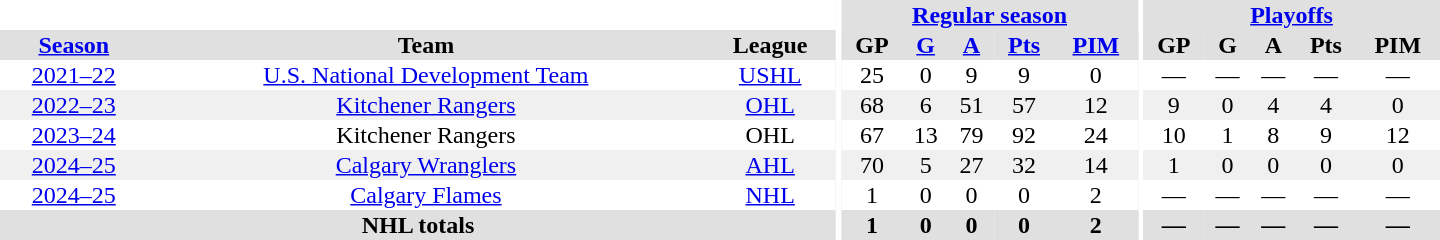<table border="0" cellpadding="1" cellspacing="0" style="text-align:center; width:60em">
<tr bgcolor="#e0e0e0">
<th colspan="3" bgcolor="#ffffff"></th>
<th rowspan="99" bgcolor="#ffffff"></th>
<th colspan="5"><a href='#'>Regular season</a></th>
<th rowspan="99" bgcolor="#ffffff"></th>
<th colspan="5"><a href='#'>Playoffs</a></th>
</tr>
<tr bgcolor="#e0e0e0">
<th><a href='#'>Season</a></th>
<th>Team</th>
<th>League</th>
<th>GP</th>
<th><a href='#'>G</a></th>
<th><a href='#'>A</a></th>
<th><a href='#'>Pts</a></th>
<th><a href='#'>PIM</a></th>
<th>GP</th>
<th>G</th>
<th>A</th>
<th>Pts</th>
<th>PIM</th>
</tr>
<tr>
<td><a href='#'>2021–22</a></td>
<td><a href='#'>U.S. National Development Team</a></td>
<td><a href='#'>USHL</a></td>
<td>25</td>
<td>0</td>
<td>9</td>
<td>9</td>
<td>0</td>
<td>—</td>
<td>—</td>
<td>—</td>
<td>—</td>
<td>—</td>
</tr>
<tr bgcolor="#f0f0f0">
<td><a href='#'>2022–23</a></td>
<td><a href='#'>Kitchener Rangers</a></td>
<td><a href='#'>OHL</a></td>
<td>68</td>
<td>6</td>
<td>51</td>
<td>57</td>
<td>12</td>
<td>9</td>
<td>0</td>
<td>4</td>
<td>4</td>
<td>0</td>
</tr>
<tr>
<td><a href='#'>2023–24</a></td>
<td>Kitchener Rangers</td>
<td>OHL</td>
<td>67</td>
<td>13</td>
<td>79</td>
<td>92</td>
<td>24</td>
<td>10</td>
<td>1</td>
<td>8</td>
<td>9</td>
<td>12</td>
</tr>
<tr bgcolor="#f0f0f0">
<td><a href='#'>2024–25</a></td>
<td><a href='#'>Calgary Wranglers</a></td>
<td><a href='#'>AHL</a></td>
<td>70</td>
<td>5</td>
<td>27</td>
<td>32</td>
<td>14</td>
<td>1</td>
<td>0</td>
<td>0</td>
<td>0</td>
<td>0</td>
</tr>
<tr>
<td><a href='#'>2024–25</a></td>
<td><a href='#'>Calgary Flames</a></td>
<td><a href='#'>NHL</a></td>
<td>1</td>
<td>0</td>
<td>0</td>
<td>0</td>
<td>2</td>
<td>—</td>
<td>—</td>
<td>—</td>
<td>—</td>
<td>—</td>
</tr>
<tr bgcolor="#e0e0e0">
<th colspan="3">NHL totals</th>
<th>1</th>
<th>0</th>
<th>0</th>
<th>0</th>
<th>2</th>
<th>—</th>
<th>—</th>
<th>—</th>
<th>—</th>
<th>—</th>
</tr>
</table>
